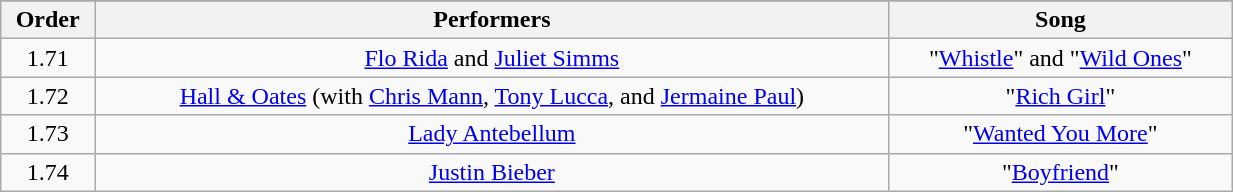<table class="wikitable" style="text-align:center; width:65%;">
<tr>
</tr>
<tr>
<th>Order</th>
<th>Performers</th>
<th>Song </th>
</tr>
<tr>
<td>1.71</td>
<td><a href='#'>Flo Rida</a> and <a href='#'>Juliet Simms</a></td>
<td>"<a href='#'>Whistle</a>" and "<a href='#'>Wild Ones</a>"</td>
</tr>
<tr>
<td>1.72</td>
<td><a href='#'>Hall & Oates</a> (with <a href='#'>Chris Mann</a>, <a href='#'>Tony Lucca</a>, and <a href='#'>Jermaine Paul</a>)</td>
<td>"<a href='#'>Rich Girl</a>"</td>
</tr>
<tr>
<td>1.73</td>
<td><a href='#'>Lady Antebellum</a></td>
<td>"<a href='#'>Wanted You More</a>"</td>
</tr>
<tr>
<td>1.74</td>
<td><a href='#'>Justin Bieber</a></td>
<td>"<a href='#'>Boyfriend</a>"</td>
</tr>
</table>
